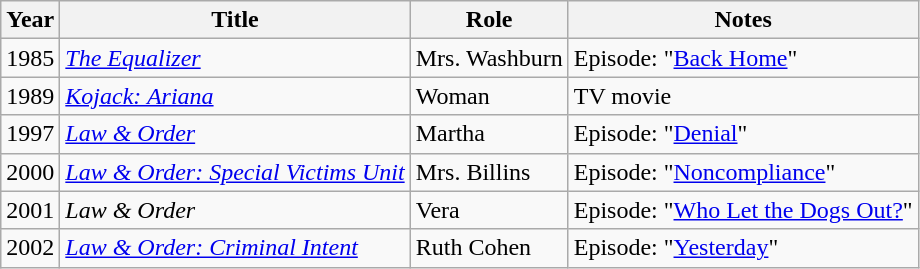<table class="wikitable sortable">
<tr>
<th>Year</th>
<th>Title</th>
<th>Role</th>
<th>Notes</th>
</tr>
<tr>
<td>1985</td>
<td><em><a href='#'>The Equalizer</a></em></td>
<td>Mrs. Washburn</td>
<td>Episode: "<a href='#'>Back Home</a>"</td>
</tr>
<tr>
<td>1989</td>
<td><em><a href='#'>Kojack: Ariana</a></em></td>
<td>Woman</td>
<td>TV movie</td>
</tr>
<tr>
<td>1997</td>
<td><em><a href='#'>Law & Order</a></em></td>
<td>Martha</td>
<td>Episode: "<a href='#'>Denial</a>"</td>
</tr>
<tr>
<td>2000</td>
<td><em><a href='#'>Law & Order: Special Victims Unit</a></em></td>
<td>Mrs. Billins</td>
<td>Episode: "<a href='#'>Noncompliance</a>"</td>
</tr>
<tr>
<td>2001</td>
<td><em>Law & Order</em></td>
<td>Vera</td>
<td>Episode: "<a href='#'>Who Let the Dogs Out?</a>"</td>
</tr>
<tr>
<td>2002</td>
<td><em><a href='#'>Law & Order: Criminal Intent</a></em></td>
<td>Ruth Cohen</td>
<td>Episode: "<a href='#'>Yesterday</a>"</td>
</tr>
</table>
